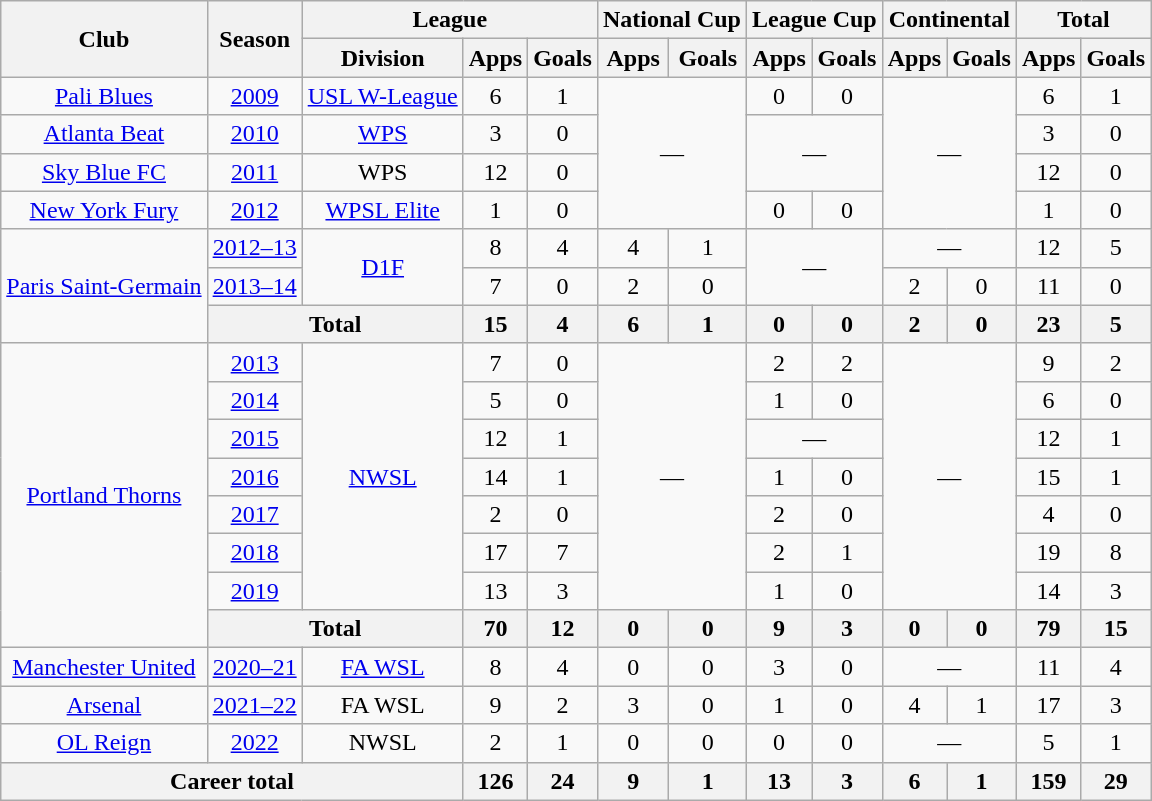<table class="wikitable" style="text-align:center">
<tr>
<th rowspan="2">Club</th>
<th rowspan="2">Season</th>
<th colspan="3">League</th>
<th colspan="2">National Cup</th>
<th colspan="2">League Cup</th>
<th colspan="2">Continental</th>
<th colspan="2">Total</th>
</tr>
<tr>
<th>Division</th>
<th>Apps</th>
<th>Goals</th>
<th>Apps</th>
<th>Goals</th>
<th>Apps</th>
<th>Goals</th>
<th>Apps</th>
<th>Goals</th>
<th>Apps</th>
<th>Goals</th>
</tr>
<tr>
<td><a href='#'>Pali Blues</a></td>
<td><a href='#'>2009</a></td>
<td><a href='#'>USL W-League</a></td>
<td>6</td>
<td>1</td>
<td colspan="2" rowspan="4">—</td>
<td>0</td>
<td>0</td>
<td colspan="2" rowspan="4">—</td>
<td>6</td>
<td>1</td>
</tr>
<tr>
<td><a href='#'>Atlanta Beat</a></td>
<td><a href='#'>2010</a></td>
<td><a href='#'>WPS</a></td>
<td>3</td>
<td>0</td>
<td colspan="2" rowspan="2">—</td>
<td>3</td>
<td>0</td>
</tr>
<tr>
<td><a href='#'>Sky Blue FC</a></td>
<td><a href='#'>2011</a></td>
<td>WPS</td>
<td>12</td>
<td>0</td>
<td>12</td>
<td>0</td>
</tr>
<tr>
<td><a href='#'>New York Fury</a></td>
<td><a href='#'>2012</a></td>
<td><a href='#'>WPSL Elite</a></td>
<td>1</td>
<td>0</td>
<td>0</td>
<td>0</td>
<td>1</td>
<td>0</td>
</tr>
<tr>
<td rowspan="3"><a href='#'>Paris Saint-Germain</a></td>
<td><a href='#'>2012–13</a></td>
<td rowspan="2"><a href='#'>D1F</a></td>
<td>8</td>
<td>4</td>
<td>4</td>
<td>1</td>
<td colspan="2" rowspan="2">—</td>
<td colspan="2">—</td>
<td>12</td>
<td>5</td>
</tr>
<tr>
<td><a href='#'>2013–14</a></td>
<td>7</td>
<td>0</td>
<td>2</td>
<td>0</td>
<td>2</td>
<td>0</td>
<td>11</td>
<td>0</td>
</tr>
<tr>
<th colspan="2">Total</th>
<th>15</th>
<th>4</th>
<th>6</th>
<th>1</th>
<th>0</th>
<th>0</th>
<th>2</th>
<th>0</th>
<th>23</th>
<th>5</th>
</tr>
<tr>
<td rowspan="8"><a href='#'>Portland Thorns</a></td>
<td><a href='#'>2013</a></td>
<td rowspan="7"><a href='#'>NWSL</a></td>
<td>7</td>
<td>0</td>
<td colspan="2" rowspan="7">—</td>
<td>2</td>
<td>2</td>
<td colspan="2" rowspan="7">—</td>
<td>9</td>
<td>2</td>
</tr>
<tr>
<td><a href='#'>2014</a></td>
<td>5</td>
<td>0</td>
<td>1</td>
<td>0</td>
<td>6</td>
<td>0</td>
</tr>
<tr>
<td><a href='#'>2015</a></td>
<td>12</td>
<td>1</td>
<td colspan="2">—</td>
<td>12</td>
<td>1</td>
</tr>
<tr>
<td><a href='#'>2016</a></td>
<td>14</td>
<td>1</td>
<td>1</td>
<td>0</td>
<td>15</td>
<td>1</td>
</tr>
<tr>
<td><a href='#'>2017</a></td>
<td>2</td>
<td>0</td>
<td>2</td>
<td>0</td>
<td>4</td>
<td>0</td>
</tr>
<tr>
<td><a href='#'>2018</a></td>
<td>17</td>
<td>7</td>
<td>2</td>
<td>1</td>
<td>19</td>
<td>8</td>
</tr>
<tr>
<td><a href='#'>2019</a></td>
<td>13</td>
<td>3</td>
<td>1</td>
<td>0</td>
<td>14</td>
<td>3</td>
</tr>
<tr>
<th colspan="2">Total</th>
<th>70</th>
<th>12</th>
<th>0</th>
<th>0</th>
<th>9</th>
<th>3</th>
<th>0</th>
<th>0</th>
<th>79</th>
<th>15</th>
</tr>
<tr>
<td><a href='#'>Manchester United</a></td>
<td><a href='#'>2020–21</a></td>
<td><a href='#'>FA WSL</a></td>
<td>8</td>
<td>4</td>
<td>0</td>
<td>0</td>
<td>3</td>
<td>0</td>
<td colspan="2">—</td>
<td>11</td>
<td>4</td>
</tr>
<tr>
<td><a href='#'>Arsenal</a></td>
<td><a href='#'>2021–22</a></td>
<td>FA WSL</td>
<td>9</td>
<td>2</td>
<td>3</td>
<td>0</td>
<td>1</td>
<td>0</td>
<td>4</td>
<td>1</td>
<td>17</td>
<td>3</td>
</tr>
<tr>
<td><a href='#'>OL Reign</a></td>
<td><a href='#'>2022</a></td>
<td>NWSL</td>
<td>2</td>
<td>1</td>
<td>0</td>
<td>0</td>
<td>0</td>
<td>0</td>
<td colspan="2">—</td>
<td>5</td>
<td>1</td>
</tr>
<tr>
<th colspan="3">Career total</th>
<th>126</th>
<th>24</th>
<th>9</th>
<th>1</th>
<th>13</th>
<th>3</th>
<th>6</th>
<th>1</th>
<th>159</th>
<th>29</th>
</tr>
</table>
